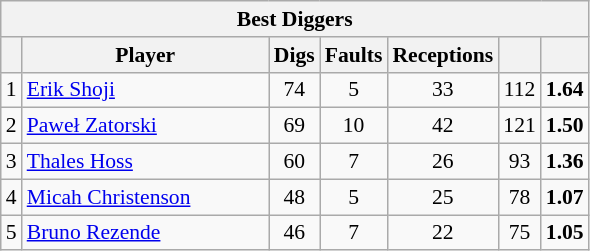<table class="wikitable sortable" style=font-size:90%>
<tr>
<th colspan=7>Best Diggers</th>
</tr>
<tr>
<th></th>
<th width=158>Player</th>
<th width=20>Digs</th>
<th width=20>Faults</th>
<th width=20>Receptions</th>
<th width=20></th>
<th width=20></th>
</tr>
<tr>
<td align=center>1</td>
<td> <a href='#'>Erik Shoji</a></td>
<td align=center>74</td>
<td align=center>5</td>
<td align=center>33</td>
<td align=center>112</td>
<td align=center><strong>1.64</strong></td>
</tr>
<tr>
<td align=center>2</td>
<td> <a href='#'>Paweł Zatorski</a></td>
<td align=center>69</td>
<td align=center>10</td>
<td align=center>42</td>
<td align=center>121</td>
<td align=center><strong>1.50</strong></td>
</tr>
<tr>
<td align=center>3</td>
<td> <a href='#'>Thales Hoss</a></td>
<td align=center>60</td>
<td align=center>7</td>
<td align=center>26</td>
<td align=center>93</td>
<td align=center><strong>1.36</strong></td>
</tr>
<tr>
<td align=center>4</td>
<td> <a href='#'>Micah Christenson</a></td>
<td align=center>48</td>
<td align=center>5</td>
<td align=center>25</td>
<td align=center>78</td>
<td align=center><strong>1.07</strong></td>
</tr>
<tr>
<td align=center>5</td>
<td> <a href='#'>Bruno Rezende</a></td>
<td align=center>46</td>
<td align=center>7</td>
<td align=center>22</td>
<td align=center>75</td>
<td align=center><strong>1.05</strong></td>
</tr>
</table>
